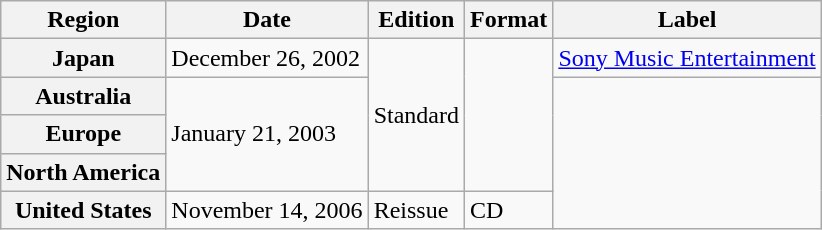<table class="wikitable plainrowheaders">
<tr>
<th>Region</th>
<th>Date</th>
<th>Edition</th>
<th>Format</th>
<th>Label</th>
</tr>
<tr>
<th scope="row">Japan</th>
<td>December 26, 2002</td>
<td rowspan="4">Standard</td>
<td rowspan="4"></td>
<td><a href='#'>Sony Music Entertainment</a></td>
</tr>
<tr>
<th scope="row">Australia</th>
<td rowspan="3">January 21, 2003</td>
<td rowspan="5"></td>
</tr>
<tr>
<th scope="row">Europe</th>
</tr>
<tr>
<th scope="row">North America</th>
</tr>
<tr>
<th scope="row">United States</th>
<td>November 14, 2006</td>
<td>Reissue</td>
<td>CD</td>
</tr>
</table>
